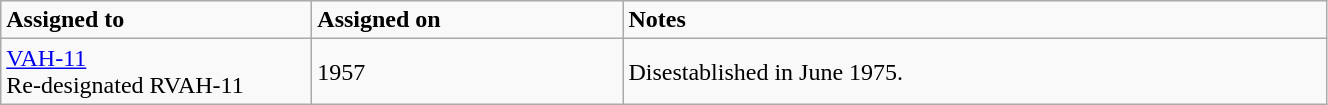<table class="wikitable" style="width: 70%;">
<tr>
<td style="width: 200px;"><strong>Assigned to</strong></td>
<td style="width: 200px;"><strong>Assigned on</strong></td>
<td><strong>Notes</strong></td>
</tr>
<tr>
<td><a href='#'>VAH-11</a><br>Re-designated RVAH-11</td>
<td>1957</td>
<td>Disestablished in June 1975.</td>
</tr>
</table>
